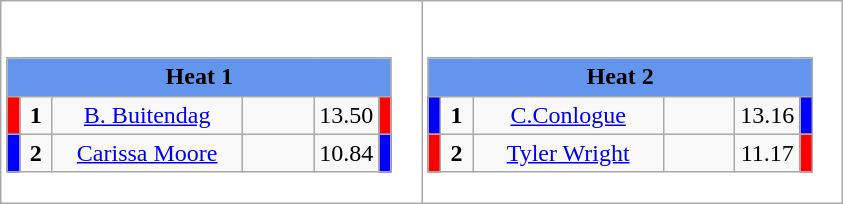<table class="wikitable" style="background:#fff;">
<tr>
<td><div><br><table class="wikitable">
<tr>
<td colspan="6"  style="text-align:center; background:#6495ed;"><strong>Heat 1</strong></td>
</tr>
<tr>
<td style="width:01px; background: #f00;"></td>
<td style="width:14px; text-align:center;"><strong>1</strong></td>
<td style="width:120px; text-align:center;"><a href='#'>B. Buitendag</a></td>
<td style="width:40px; text-align:center;"></td>
<td style="width:20px; text-align:center;">13.50</td>
<td style="width:01px; background: #f00;"></td>
</tr>
<tr>
<td style="width:01px; background: #00f;"></td>
<td style="width:14px; text-align:center;"><strong>2</strong></td>
<td style="width:120px; text-align:center;"><a href='#'>Carissa Moore</a></td>
<td style="width:40px; text-align:center;"></td>
<td style="width:20px; text-align:center;">10.84</td>
<td style="width:01px; background: #00f;"></td>
</tr>
</table>
</div></td>
<td><div><br><table class="wikitable">
<tr>
<td colspan="6"  style="text-align:center; background:#6495ed;"><strong>Heat 2</strong></td>
</tr>
<tr>
<td style="width:01px; background: #00f;"></td>
<td style="width:14px; text-align:center;"><strong>1</strong></td>
<td style="width:120px; text-align:center;"><a href='#'>C.Conlogue</a></td>
<td style="width:40px; text-align:center;"></td>
<td style="width:20px; text-align:center;">13.16</td>
<td style="width:01px; background: #00f;"></td>
</tr>
<tr>
<td style="width:01px; background: #f00;"></td>
<td style="width:14px; text-align:center;"><strong>2</strong></td>
<td style="width:120px; text-align:center;"><a href='#'>Tyler Wright</a></td>
<td style="width:40px; text-align:center;"></td>
<td style="width:20px; text-align:center;">11.17</td>
<td style="width:01px; background: #f00;"></td>
</tr>
</table>
</div></td>
</tr>
</table>
